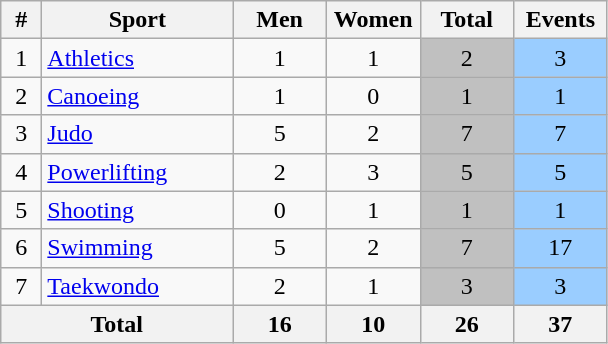<table class="wikitable sortable" style="text-align:center;">
<tr>
<th width=20>#</th>
<th width=120>Sport</th>
<th width=55>Men</th>
<th width=55>Women</th>
<th width=55>Total</th>
<th width=55>Events</th>
</tr>
<tr>
<td align=center>1</td>
<td align=left><a href='#'>Athletics</a></td>
<td>1</td>
<td>1</td>
<td bgcolor=silver>2</td>
<td bgcolor=#9acdff>3</td>
</tr>
<tr>
<td align=center>2</td>
<td align=left><a href='#'>Canoeing</a></td>
<td>1</td>
<td>0</td>
<td bgcolor=silver>1</td>
<td bgcolor=#9acdff>1</td>
</tr>
<tr>
<td align=center>3</td>
<td align=left><a href='#'>Judo</a></td>
<td>5</td>
<td>2</td>
<td bgcolor=silver>7</td>
<td bgcolor=#9acdff>7</td>
</tr>
<tr>
<td align=center>4</td>
<td align=left><a href='#'>Powerlifting</a></td>
<td>2</td>
<td>3</td>
<td bgcolor=silver>5</td>
<td bgcolor=#9acdff>5</td>
</tr>
<tr>
<td align=center>5</td>
<td align=left><a href='#'>Shooting</a></td>
<td>0</td>
<td>1</td>
<td bgcolor=silver>1</td>
<td bgcolor=#9acdff>1</td>
</tr>
<tr>
<td align=center>6</td>
<td align=left><a href='#'>Swimming</a></td>
<td>5</td>
<td>2</td>
<td bgcolor=silver>7</td>
<td bgcolor=#9acdff>17</td>
</tr>
<tr>
<td align=center>7</td>
<td align=left><a href='#'>Taekwondo</a></td>
<td>2</td>
<td>1</td>
<td bgcolor=silver>3</td>
<td bgcolor=#9acdff>3</td>
</tr>
<tr class="sortbottom">
<th colspan=2>Total</th>
<th>16</th>
<th>10</th>
<th>26</th>
<th>37</th>
</tr>
</table>
